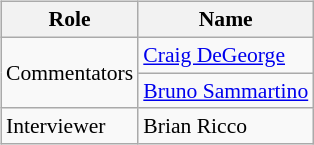<table class=wikitable style="font-size:90%; margin: 0.5em 0 0.5em 1em; float: right; clear: right;">
<tr>
<th>Role</th>
<th>Name</th>
</tr>
<tr>
<td rowspan=2>Commentators</td>
<td><a href='#'>Craig DeGeorge</a></td>
</tr>
<tr>
<td><a href='#'>Bruno Sammartino</a></td>
</tr>
<tr>
<td>Interviewer</td>
<td>Brian Ricco</td>
</tr>
</table>
